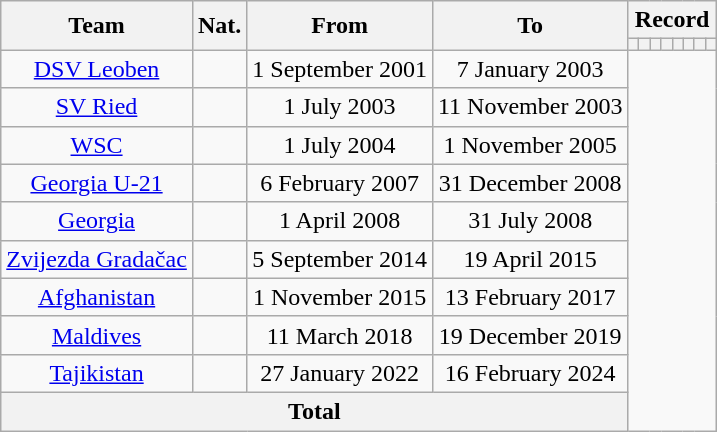<table class="wikitable" style="text-align: center">
<tr>
<th rowspan=2>Team</th>
<th rowspan=2>Nat.</th>
<th rowspan=2>From</th>
<th rowspan=2>To</th>
<th colspan=8>Record</th>
</tr>
<tr>
<th></th>
<th></th>
<th></th>
<th></th>
<th></th>
<th></th>
<th></th>
<th></th>
</tr>
<tr>
<td><a href='#'>DSV Leoben</a></td>
<td></td>
<td>1 September 2001</td>
<td>7 January 2003<br></td>
</tr>
<tr>
<td><a href='#'>SV Ried</a></td>
<td></td>
<td>1 July 2003</td>
<td>11 November 2003<br></td>
</tr>
<tr>
<td><a href='#'>WSC</a></td>
<td></td>
<td>1 July 2004</td>
<td>1 November 2005<br></td>
</tr>
<tr>
<td><a href='#'>Georgia U-21</a></td>
<td></td>
<td>6 February 2007</td>
<td>31 December 2008<br></td>
</tr>
<tr>
<td><a href='#'>Georgia</a></td>
<td></td>
<td>1 April 2008</td>
<td>31 July 2008<br></td>
</tr>
<tr>
<td><a href='#'>Zvijezda Gradačac</a></td>
<td></td>
<td>5 September 2014</td>
<td>19 April 2015<br></td>
</tr>
<tr>
<td><a href='#'>Afghanistan</a></td>
<td></td>
<td>1 November 2015</td>
<td>13 February 2017<br></td>
</tr>
<tr>
<td><a href='#'>Maldives</a></td>
<td></td>
<td>11 March 2018</td>
<td>19 December 2019<br></td>
</tr>
<tr>
<td><a href='#'>Tajikistan</a></td>
<td></td>
<td>27 January 2022</td>
<td>16 February 2024<br></td>
</tr>
<tr>
<th colspan=4>Total<br></th>
</tr>
</table>
